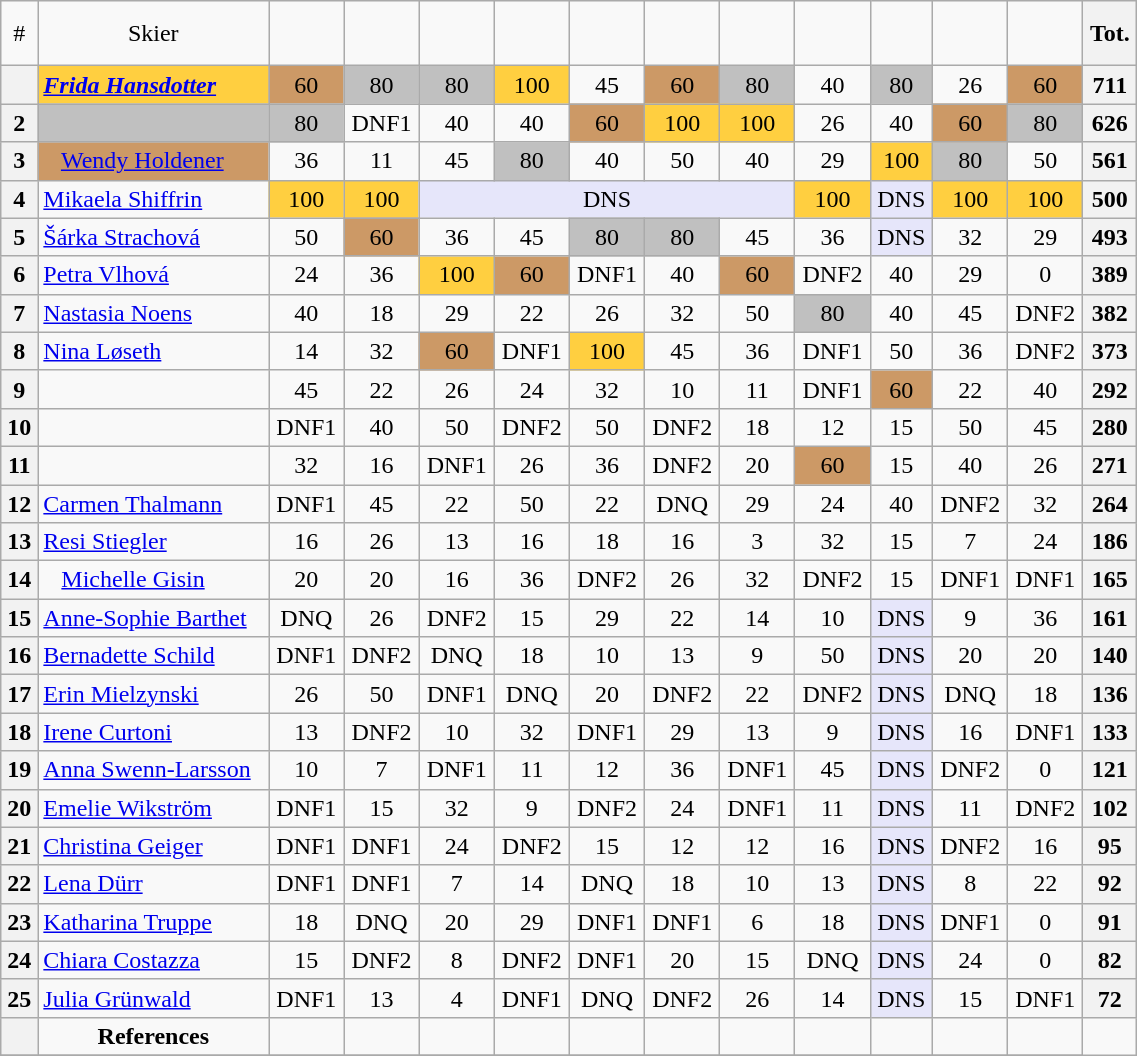<table class="wikitable" width=60% style="font-size:100%; text-align:center;">
<tr>
<td>#</td>
<td>Skier</td>
<td><br> </td>
<td><br> </td>
<td><br> </td>
<td><br> </td>
<td><br> </td>
<td><br> </td>
<td><br> </td>
<td><br>   </td>
<td><br> </td>
<td><br> </td>
<td><br>   </td>
<th>Tot.</th>
</tr>
<tr>
<th></th>
<td align=left bgcolor=ffcf40> <strong><em><a href='#'>Frida Hansdotter</a></em></strong></td>
<td bgcolor=cc9966>60</td>
<td bgcolor=c0c0c0>80</td>
<td bgcolor=c0c0c0>80</td>
<td bgcolor=ffcf40>100</td>
<td>45</td>
<td bgcolor=cc9966>60</td>
<td bgcolor=c0c0c0>80</td>
<td>40</td>
<td bgcolor=c0c0c0>80</td>
<td>26</td>
<td bgcolor=cc9966>60</td>
<th>711</th>
</tr>
<tr>
<th>2</th>
<td align=left bgcolor=c0c0c0></td>
<td bgcolor=c0c0c0>80</td>
<td>DNF1</td>
<td>40</td>
<td>40</td>
<td bgcolor=cc9966>60</td>
<td bgcolor=ffcf40>100</td>
<td bgcolor=ffcf40>100</td>
<td>26</td>
<td>40</td>
<td bgcolor=cc9966>60</td>
<td bgcolor=c0c0c0>80</td>
<th>626</th>
</tr>
<tr>
<th>3</th>
<td align=left bgcolor=cc9966>   <a href='#'>Wendy Holdener</a></td>
<td>36</td>
<td>11</td>
<td>45</td>
<td bgcolor=c0c0c0>80</td>
<td>40</td>
<td>50</td>
<td>40</td>
<td>29</td>
<td bgcolor=ffcf40>100</td>
<td bgcolor=c0c0c0>80</td>
<td>50</td>
<th>561</th>
</tr>
<tr>
<th>4</th>
<td align=left> <a href='#'>Mikaela Shiffrin</a></td>
<td bgcolor=ffcf40>100</td>
<td bgcolor=ffcf40>100</td>
<td colspan=5 bgcolor=lavender>DNS</td>
<td bgcolor=ffcf40>100</td>
<td bgcolor=lavender>DNS</td>
<td bgcolor=ffcf40>100</td>
<td bgcolor=ffcf40>100</td>
<th>500</th>
</tr>
<tr>
<th>5</th>
<td align=left> <a href='#'>Šárka Strachová</a></td>
<td>50</td>
<td bgcolor=cc9966>60</td>
<td>36</td>
<td>45</td>
<td bgcolor=c0c0c0>80</td>
<td bgcolor=c0c0c0>80</td>
<td>45</td>
<td>36</td>
<td bgcolor=lavender>DNS</td>
<td>32</td>
<td>29</td>
<th>493</th>
</tr>
<tr>
<th>6</th>
<td align=left> <a href='#'>Petra Vlhová</a></td>
<td>24</td>
<td>36</td>
<td bgcolor=ffcf40>100</td>
<td bgcolor=cc9966>60</td>
<td>DNF1</td>
<td>40</td>
<td bgcolor=cc9966>60</td>
<td>DNF2</td>
<td>40</td>
<td>29</td>
<td>0</td>
<th>389</th>
</tr>
<tr>
<th>7</th>
<td align=left> <a href='#'>Nastasia Noens</a></td>
<td>40</td>
<td>18</td>
<td>29</td>
<td>22</td>
<td>26</td>
<td>32</td>
<td>50</td>
<td bgcolor=c0c0c0>80</td>
<td>40</td>
<td>45</td>
<td>DNF2</td>
<th>382</th>
</tr>
<tr>
<th>8</th>
<td align=left> <a href='#'>Nina Løseth</a></td>
<td>14</td>
<td>32</td>
<td bgcolor=cc9966>60</td>
<td>DNF1</td>
<td bgcolor=ffcf40>100</td>
<td>45</td>
<td>36</td>
<td>DNF1</td>
<td>50</td>
<td>36</td>
<td>DNF2</td>
<th>373</th>
</tr>
<tr>
<th>9</th>
<td align=left></td>
<td>45</td>
<td>22</td>
<td>26</td>
<td>24</td>
<td>32</td>
<td>10</td>
<td>11</td>
<td>DNF1</td>
<td bgcolor=cc9966>60</td>
<td>22</td>
<td>40</td>
<th>292</th>
</tr>
<tr>
<th>10</th>
<td align=left></td>
<td>DNF1</td>
<td>40</td>
<td>50</td>
<td>DNF2</td>
<td>50</td>
<td>DNF2</td>
<td>18</td>
<td>12</td>
<td>15</td>
<td>50</td>
<td>45</td>
<th>280</th>
</tr>
<tr>
<th>11</th>
<td align=left></td>
<td>32</td>
<td>16</td>
<td>DNF1</td>
<td>26</td>
<td>36</td>
<td>DNF2</td>
<td>20</td>
<td bgcolor=cc9966>60</td>
<td>15</td>
<td>40</td>
<td>26</td>
<th>271</th>
</tr>
<tr>
<th>12</th>
<td align=left> <a href='#'>Carmen Thalmann</a></td>
<td>DNF1</td>
<td>45</td>
<td>22</td>
<td>50</td>
<td>22</td>
<td>DNQ</td>
<td>29</td>
<td>24</td>
<td>40</td>
<td>DNF2</td>
<td>32</td>
<th>264</th>
</tr>
<tr>
<th>13</th>
<td align=left> <a href='#'>Resi Stiegler</a></td>
<td>16</td>
<td>26</td>
<td>13</td>
<td>16</td>
<td>18</td>
<td>16</td>
<td>3</td>
<td>32</td>
<td>15</td>
<td>7</td>
<td>24</td>
<th>186</th>
</tr>
<tr>
<th>14</th>
<td align=left>   <a href='#'>Michelle Gisin</a></td>
<td>20</td>
<td>20</td>
<td>16</td>
<td>36</td>
<td>DNF2</td>
<td>26</td>
<td>32</td>
<td>DNF2</td>
<td>15</td>
<td>DNF1</td>
<td>DNF1</td>
<th>165</th>
</tr>
<tr>
<th>15</th>
<td align=left> <a href='#'>Anne-Sophie Barthet</a></td>
<td>DNQ</td>
<td>26</td>
<td>DNF2</td>
<td>15</td>
<td>29</td>
<td>22</td>
<td>14</td>
<td>10</td>
<td bgcolor=lavender>DNS</td>
<td>9</td>
<td>36</td>
<th>161</th>
</tr>
<tr>
<th>16</th>
<td align=left> <a href='#'>Bernadette Schild</a></td>
<td>DNF1</td>
<td>DNF2</td>
<td>DNQ</td>
<td>18</td>
<td>10</td>
<td>13</td>
<td>9</td>
<td>50</td>
<td bgcolor=lavender>DNS</td>
<td>20</td>
<td>20</td>
<th>140</th>
</tr>
<tr>
<th>17</th>
<td align=left> <a href='#'>Erin Mielzynski</a></td>
<td>26</td>
<td>50</td>
<td>DNF1</td>
<td>DNQ</td>
<td>20</td>
<td>DNF2</td>
<td>22</td>
<td>DNF2</td>
<td bgcolor=lavender>DNS</td>
<td>DNQ</td>
<td>18</td>
<th>136</th>
</tr>
<tr>
<th>18</th>
<td align=left> <a href='#'>Irene Curtoni</a></td>
<td>13</td>
<td>DNF2</td>
<td>10</td>
<td>32</td>
<td>DNF1</td>
<td>29</td>
<td>13</td>
<td>9</td>
<td bgcolor=lavender>DNS</td>
<td>16</td>
<td>DNF1</td>
<th>133</th>
</tr>
<tr>
<th>19</th>
<td align=left> <a href='#'>Anna Swenn-Larsson</a></td>
<td>10</td>
<td>7</td>
<td>DNF1</td>
<td>11</td>
<td>12</td>
<td>36</td>
<td>DNF1</td>
<td>45</td>
<td bgcolor=lavender>DNS</td>
<td>DNF2</td>
<td>0</td>
<th>121</th>
</tr>
<tr>
<th>20</th>
<td align=left> <a href='#'>Emelie Wikström</a></td>
<td>DNF1</td>
<td>15</td>
<td>32</td>
<td>9</td>
<td>DNF2</td>
<td>24</td>
<td>DNF1</td>
<td>11</td>
<td bgcolor=lavender>DNS</td>
<td>11</td>
<td>DNF2</td>
<th>102</th>
</tr>
<tr>
<th>21</th>
<td align=left> <a href='#'>Christina Geiger</a></td>
<td>DNF1</td>
<td>DNF1</td>
<td>24</td>
<td>DNF2</td>
<td>15</td>
<td>12</td>
<td>12</td>
<td>16</td>
<td bgcolor=lavender>DNS</td>
<td>DNF2</td>
<td>16</td>
<th>95</th>
</tr>
<tr>
<th>22</th>
<td align=left> <a href='#'>Lena Dürr</a></td>
<td>DNF1</td>
<td>DNF1</td>
<td>7</td>
<td>14</td>
<td>DNQ</td>
<td>18</td>
<td>10</td>
<td>13</td>
<td bgcolor=lavender>DNS</td>
<td>8</td>
<td>22</td>
<th>92</th>
</tr>
<tr>
<th>23</th>
<td align=left> <a href='#'>Katharina Truppe</a></td>
<td>18</td>
<td>DNQ</td>
<td>20</td>
<td>29</td>
<td>DNF1</td>
<td>DNF1</td>
<td>6</td>
<td>18</td>
<td bgcolor=lavender>DNS</td>
<td>DNF1</td>
<td>0</td>
<th>91</th>
</tr>
<tr>
<th>24</th>
<td align=left> <a href='#'>Chiara Costazza</a></td>
<td>15</td>
<td>DNF2</td>
<td>8</td>
<td>DNF2</td>
<td>DNF1</td>
<td>20</td>
<td>15</td>
<td>DNQ</td>
<td bgcolor=lavender>DNS</td>
<td>24</td>
<td>0</td>
<th>82</th>
</tr>
<tr>
<th>25</th>
<td align=left> <a href='#'>Julia Grünwald</a></td>
<td>DNF1</td>
<td>13</td>
<td>4</td>
<td>DNF1</td>
<td>DNQ</td>
<td>DNF2</td>
<td>26</td>
<td>14</td>
<td bgcolor=lavender>DNS</td>
<td>15</td>
<td>DNF1</td>
<th>72</th>
</tr>
<tr>
<th></th>
<td align=center><strong>References</strong></td>
<td></td>
<td></td>
<td></td>
<td></td>
<td></td>
<td></td>
<td></td>
<td></td>
<td></td>
<td></td>
<td></td>
</tr>
<tr>
</tr>
</table>
